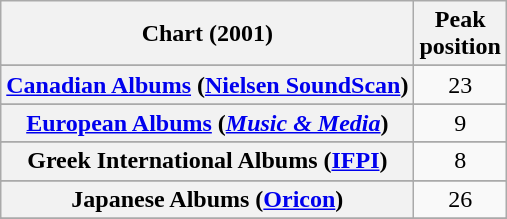<table class="wikitable sortable plainrowheaders" style="text-align:center">
<tr>
<th scope="col">Chart (2001)</th>
<th scope="col">Peak<br>position</th>
</tr>
<tr>
</tr>
<tr>
</tr>
<tr>
</tr>
<tr>
</tr>
<tr>
<th scope="row"><a href='#'>Canadian Albums</a> (<a href='#'>Nielsen SoundScan</a>)</th>
<td>23</td>
</tr>
<tr>
</tr>
<tr>
</tr>
<tr>
<th scope="row"><a href='#'>European Albums</a> (<em><a href='#'>Music & Media</a></em>)</th>
<td>9</td>
</tr>
<tr>
</tr>
<tr>
</tr>
<tr>
</tr>
<tr>
<th scope="row">Greek International Albums (<a href='#'>IFPI</a>)</th>
<td>8</td>
</tr>
<tr>
</tr>
<tr>
</tr>
<tr>
<th scope="row">Japanese Albums (<a href='#'>Oricon</a>)</th>
<td>26</td>
</tr>
<tr>
</tr>
<tr>
</tr>
<tr>
</tr>
<tr>
</tr>
<tr>
</tr>
<tr>
</tr>
<tr>
</tr>
<tr>
</tr>
<tr>
</tr>
</table>
